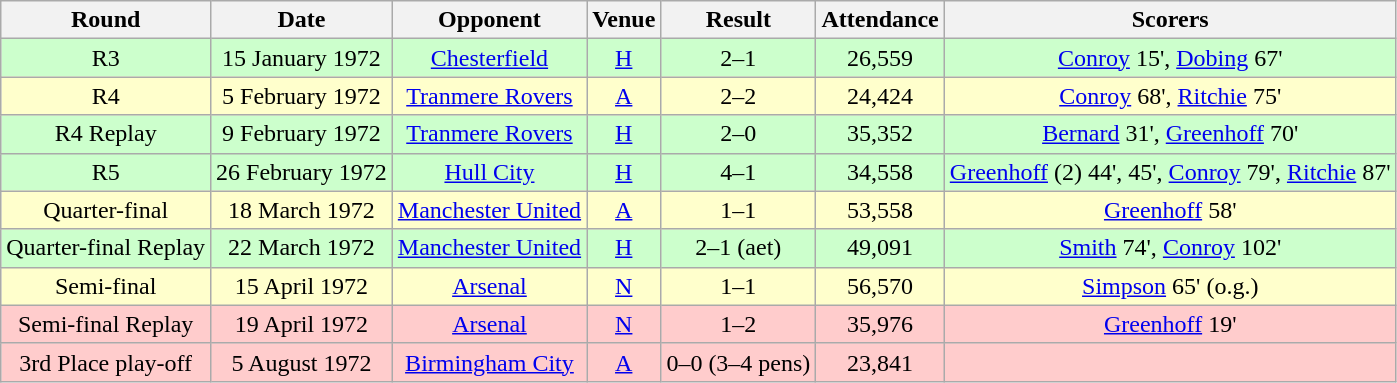<table class="wikitable" style="font-size:100%; text-align:center">
<tr>
<th>Round</th>
<th>Date</th>
<th>Opponent</th>
<th>Venue</th>
<th>Result</th>
<th>Attendance</th>
<th>Scorers</th>
</tr>
<tr style="background-color: #CCFFCC;">
<td>R3</td>
<td>15 January 1972</td>
<td><a href='#'>Chesterfield</a></td>
<td><a href='#'>H</a></td>
<td>2–1</td>
<td>26,559</td>
<td><a href='#'>Conroy</a> 15', <a href='#'>Dobing</a> 67'</td>
</tr>
<tr style="background-color: #FFFFCC;">
<td>R4</td>
<td>5 February 1972</td>
<td><a href='#'>Tranmere Rovers</a></td>
<td><a href='#'>A</a></td>
<td>2–2</td>
<td>24,424</td>
<td><a href='#'>Conroy</a> 68', <a href='#'>Ritchie</a> 75'</td>
</tr>
<tr style="background-color: #CCFFCC;">
<td>R4 Replay</td>
<td>9 February 1972</td>
<td><a href='#'>Tranmere Rovers</a></td>
<td><a href='#'>H</a></td>
<td>2–0</td>
<td>35,352</td>
<td><a href='#'>Bernard</a> 31', <a href='#'>Greenhoff</a> 70'</td>
</tr>
<tr style="background-color: #CCFFCC;">
<td>R5</td>
<td>26 February 1972</td>
<td><a href='#'>Hull City</a></td>
<td><a href='#'>H</a></td>
<td>4–1</td>
<td>34,558</td>
<td><a href='#'>Greenhoff</a> (2) 44', 45', <a href='#'>Conroy</a> 79', <a href='#'>Ritchie</a> 87'</td>
</tr>
<tr style="background-color: #FFFFCC;">
<td>Quarter-final</td>
<td>18 March 1972</td>
<td><a href='#'>Manchester United</a></td>
<td><a href='#'>A</a></td>
<td>1–1</td>
<td>53,558</td>
<td><a href='#'>Greenhoff</a> 58'</td>
</tr>
<tr style="background-color: #CCFFCC;">
<td>Quarter-final Replay</td>
<td>22 March 1972</td>
<td><a href='#'>Manchester United</a></td>
<td><a href='#'>H</a></td>
<td>2–1 (aet)</td>
<td>49,091</td>
<td><a href='#'>Smith</a> 74', <a href='#'>Conroy</a> 102'</td>
</tr>
<tr style="background-color: #FFFFCC;">
<td>Semi-final</td>
<td>15 April 1972</td>
<td><a href='#'>Arsenal</a></td>
<td><a href='#'>N</a></td>
<td>1–1</td>
<td>56,570</td>
<td><a href='#'>Simpson</a> 65' (o.g.)</td>
</tr>
<tr style="background-color: #FFCCCC;">
<td>Semi-final Replay</td>
<td>19 April 1972</td>
<td><a href='#'>Arsenal</a></td>
<td><a href='#'>N</a></td>
<td>1–2</td>
<td>35,976</td>
<td><a href='#'>Greenhoff</a> 19'</td>
</tr>
<tr style="background-color: #FFCCCC;">
<td>3rd Place play-off</td>
<td>5 August  1972</td>
<td><a href='#'>Birmingham City</a></td>
<td><a href='#'>A</a></td>
<td>0–0 (3–4 pens)</td>
<td>23,841</td>
<td></td>
</tr>
</table>
